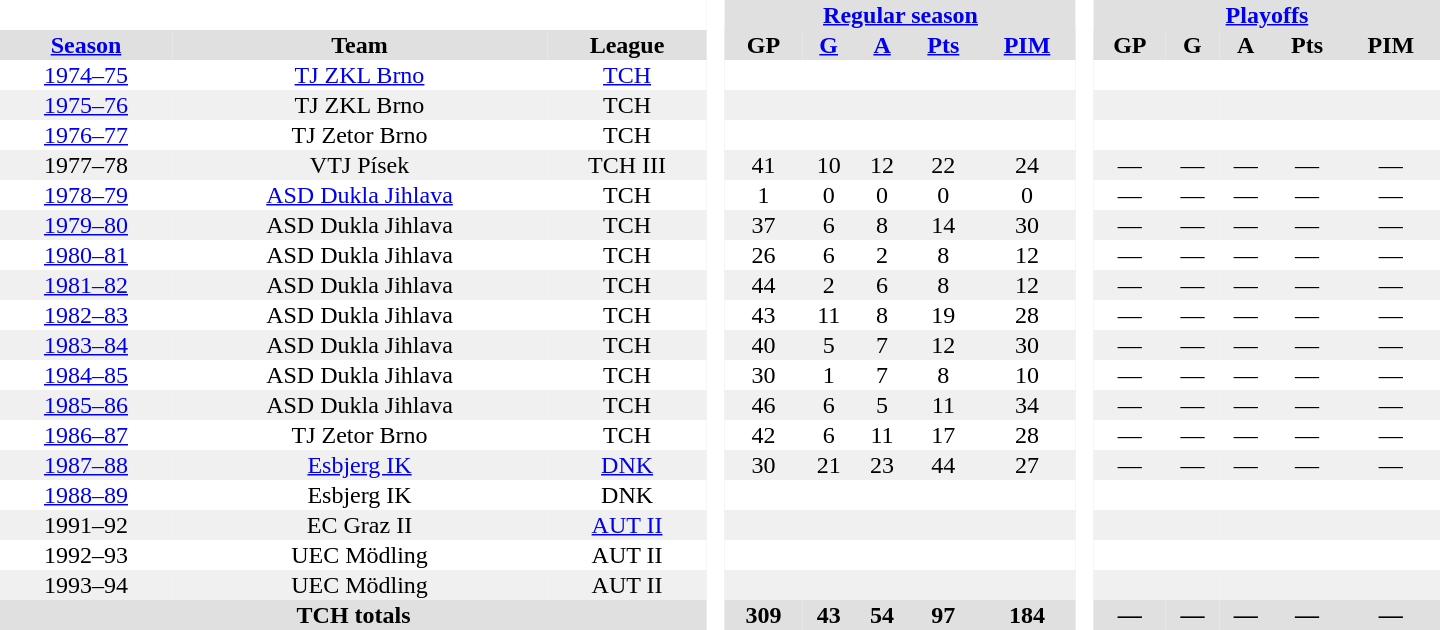<table border="0" cellpadding="1" cellspacing="0" style="text-align:center; width:60em">
<tr bgcolor="#e0e0e0">
<th colspan="3" bgcolor="#ffffff"> </th>
<th rowspan="99" bgcolor="#ffffff"> </th>
<th colspan="5"><a href='#'>Regular season</a></th>
<th rowspan="99" bgcolor="#ffffff"> </th>
<th colspan="5"><a href='#'>Playoffs</a></th>
</tr>
<tr bgcolor="#e0e0e0">
<th><a href='#'>Season</a></th>
<th>Team</th>
<th>League</th>
<th>GP</th>
<th><a href='#'>G</a></th>
<th><a href='#'>A</a></th>
<th><a href='#'>Pts</a></th>
<th><a href='#'>PIM</a></th>
<th>GP</th>
<th>G</th>
<th>A</th>
<th>Pts</th>
<th>PIM</th>
</tr>
<tr>
<td><a href='#'>1974–75</a></td>
<td><a href='#'>TJ ZKL Brno</a></td>
<td><a href='#'>TCH</a></td>
<td></td>
<td></td>
<td></td>
<td></td>
<td></td>
<td></td>
<td></td>
<td></td>
<td></td>
<td></td>
</tr>
<tr bgcolor="#f0f0f0">
<td><a href='#'>1975–76</a></td>
<td>TJ ZKL Brno</td>
<td>TCH</td>
<td></td>
<td></td>
<td></td>
<td></td>
<td></td>
<td></td>
<td></td>
<td></td>
<td></td>
<td></td>
</tr>
<tr>
<td><a href='#'>1976–77</a></td>
<td>TJ Zetor Brno</td>
<td>TCH</td>
<td></td>
<td></td>
<td></td>
<td></td>
<td></td>
<td></td>
<td></td>
<td></td>
<td></td>
<td></td>
</tr>
<tr bgcolor="#f0f0f0">
<td>1977–78</td>
<td>VTJ Písek</td>
<td>TCH III</td>
<td>41</td>
<td>10</td>
<td>12</td>
<td>22</td>
<td>24</td>
<td>—</td>
<td>—</td>
<td>—</td>
<td>—</td>
<td>—</td>
</tr>
<tr>
<td><a href='#'>1978–79</a></td>
<td><a href='#'>ASD Dukla Jihlava</a></td>
<td>TCH</td>
<td>1</td>
<td>0</td>
<td>0</td>
<td>0</td>
<td>0</td>
<td>—</td>
<td>—</td>
<td>—</td>
<td>—</td>
<td>—</td>
</tr>
<tr bgcolor="#f0f0f0">
<td><a href='#'>1979–80</a></td>
<td>ASD Dukla Jihlava</td>
<td>TCH</td>
<td>37</td>
<td>6</td>
<td>8</td>
<td>14</td>
<td>30</td>
<td>—</td>
<td>—</td>
<td>—</td>
<td>—</td>
<td>—</td>
</tr>
<tr>
<td><a href='#'>1980–81</a></td>
<td>ASD Dukla Jihlava</td>
<td>TCH</td>
<td>26</td>
<td>6</td>
<td>2</td>
<td>8</td>
<td>12</td>
<td>—</td>
<td>—</td>
<td>—</td>
<td>—</td>
<td>—</td>
</tr>
<tr bgcolor="#f0f0f0">
<td><a href='#'>1981–82</a></td>
<td>ASD Dukla Jihlava</td>
<td>TCH</td>
<td>44</td>
<td>2</td>
<td>6</td>
<td>8</td>
<td>12</td>
<td>—</td>
<td>—</td>
<td>—</td>
<td>—</td>
<td>—</td>
</tr>
<tr>
<td><a href='#'>1982–83</a></td>
<td>ASD Dukla Jihlava</td>
<td>TCH</td>
<td>43</td>
<td>11</td>
<td>8</td>
<td>19</td>
<td>28</td>
<td>—</td>
<td>—</td>
<td>—</td>
<td>—</td>
<td>—</td>
</tr>
<tr bgcolor="#f0f0f0">
<td><a href='#'>1983–84</a></td>
<td>ASD Dukla Jihlava</td>
<td>TCH</td>
<td>40</td>
<td>5</td>
<td>7</td>
<td>12</td>
<td>30</td>
<td>—</td>
<td>—</td>
<td>—</td>
<td>—</td>
<td>—</td>
</tr>
<tr>
<td><a href='#'>1984–85</a></td>
<td>ASD Dukla Jihlava</td>
<td>TCH</td>
<td>30</td>
<td>1</td>
<td>7</td>
<td>8</td>
<td>10</td>
<td>—</td>
<td>—</td>
<td>—</td>
<td>—</td>
<td>—</td>
</tr>
<tr bgcolor="#f0f0f0">
<td><a href='#'>1985–86</a></td>
<td>ASD Dukla Jihlava</td>
<td>TCH</td>
<td>46</td>
<td>6</td>
<td>5</td>
<td>11</td>
<td>34</td>
<td>—</td>
<td>—</td>
<td>—</td>
<td>—</td>
<td>—</td>
</tr>
<tr>
<td><a href='#'>1986–87</a></td>
<td>TJ Zetor Brno</td>
<td>TCH</td>
<td>42</td>
<td>6</td>
<td>11</td>
<td>17</td>
<td>28</td>
<td>—</td>
<td>—</td>
<td>—</td>
<td>—</td>
<td>—</td>
</tr>
<tr bgcolor="#f0f0f0">
<td><a href='#'>1987–88</a></td>
<td><a href='#'>Esbjerg IK</a></td>
<td><a href='#'>DNK</a></td>
<td>30</td>
<td>21</td>
<td>23</td>
<td>44</td>
<td>27</td>
<td>—</td>
<td>—</td>
<td>—</td>
<td>—</td>
<td>—</td>
</tr>
<tr>
<td><a href='#'>1988–89</a></td>
<td>Esbjerg IK</td>
<td>DNK</td>
<td></td>
<td></td>
<td></td>
<td></td>
<td></td>
<td></td>
<td></td>
<td></td>
<td></td>
<td></td>
</tr>
<tr bgcolor="#f0f0f0">
<td>1991–92</td>
<td>EC Graz II</td>
<td><a href='#'>AUT II</a></td>
<td></td>
<td></td>
<td></td>
<td></td>
<td></td>
<td></td>
<td></td>
<td></td>
<td></td>
<td></td>
</tr>
<tr>
<td>1992–93</td>
<td>UEC Mödling</td>
<td>AUT II</td>
<td></td>
<td></td>
<td></td>
<td></td>
<td></td>
<td></td>
<td></td>
<td></td>
<td></td>
<td></td>
</tr>
<tr bgcolor="#f0f0f0">
<td>1993–94</td>
<td>UEC Mödling</td>
<td>AUT II</td>
<td></td>
<td></td>
<td></td>
<td></td>
<td></td>
<td></td>
<td></td>
<td></td>
<td></td>
<td></td>
</tr>
<tr bgcolor="#e0e0e0">
<th colspan="3">TCH totals</th>
<th>309</th>
<th>43</th>
<th>54</th>
<th>97</th>
<th>184</th>
<th>—</th>
<th>—</th>
<th>—</th>
<th>—</th>
<th>—</th>
</tr>
</table>
